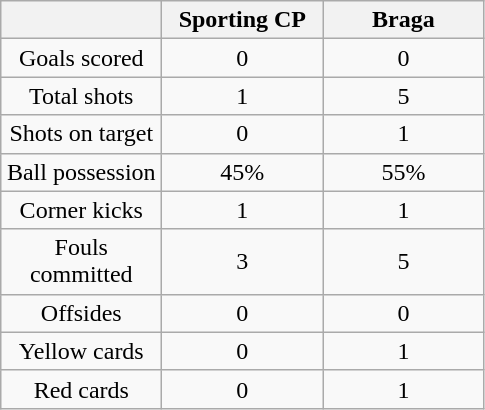<table class="wikitable" style="text-align:center">
<tr>
<th width="100"></th>
<th width="100">Sporting CP</th>
<th width="100">Braga</th>
</tr>
<tr>
<td>Goals scored</td>
<td>0</td>
<td>0</td>
</tr>
<tr>
<td>Total shots</td>
<td>1</td>
<td>5</td>
</tr>
<tr>
<td>Shots on target</td>
<td>0</td>
<td>1</td>
</tr>
<tr>
<td>Ball possession</td>
<td>45%</td>
<td>55%</td>
</tr>
<tr>
<td>Corner kicks</td>
<td>1</td>
<td>1</td>
</tr>
<tr>
<td>Fouls committed</td>
<td>3</td>
<td>5</td>
</tr>
<tr>
<td>Offsides</td>
<td>0</td>
<td>0</td>
</tr>
<tr>
<td>Yellow cards</td>
<td>0</td>
<td>1</td>
</tr>
<tr>
<td>Red cards</td>
<td>0</td>
<td>1</td>
</tr>
</table>
